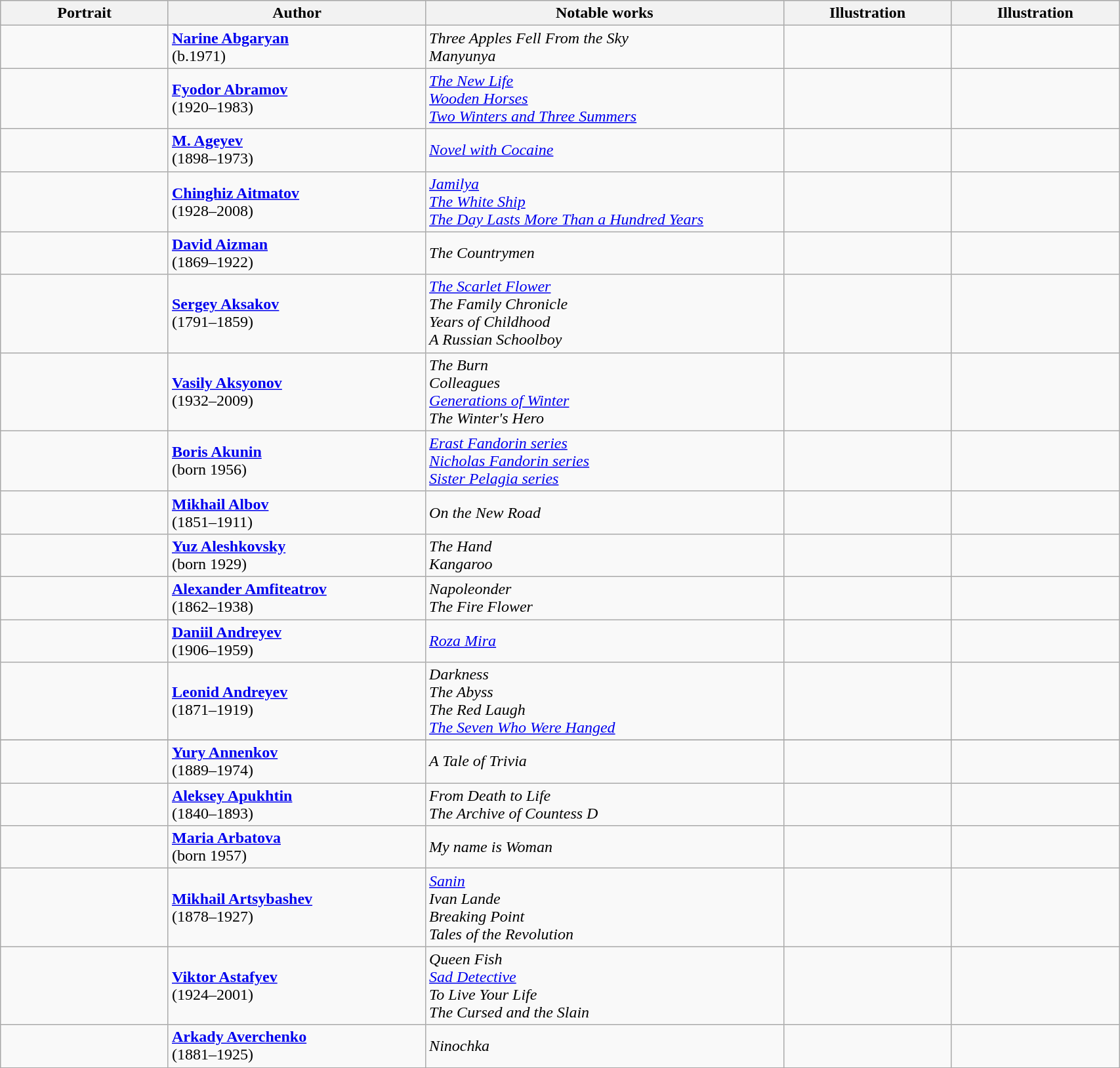<table class="wikitable" style="width:90%;">
<tr bgcolor="#cccccc">
<th width=15%>Portrait</th>
<th width=23%>Author</th>
<th width=32%>Notable works</th>
<th width=15%>Illustration</th>
<th width=15%>Illustration</th>
</tr>
<tr>
<td align=center></td>
<td><strong><a href='#'>Narine Abgaryan</a></strong><br>(b.1971)</td>
<td><em>Three Apples Fell From the Sky</em><br> <em>Manyunya</em></td>
<td></td>
<td></td>
</tr>
<tr>
<td align=center></td>
<td><strong><a href='#'>Fyodor Abramov</a></strong><br>(1920–1983)</td>
<td><em><a href='#'>The New Life</a></em><br><em><a href='#'>Wooden Horses</a></em><br><em><a href='#'>Two Winters and Three Summers</a></em></td>
<td align=center></td>
<td align=center></td>
</tr>
<tr>
<td align=center></td>
<td><strong><a href='#'>M. Ageyev</a></strong><br>(1898–1973)</td>
<td><em><a href='#'>Novel with Cocaine</a></em></td>
<td align=center></td>
<td align=center></td>
</tr>
<tr>
<td align=center></td>
<td><strong><a href='#'>Chinghiz Aitmatov</a></strong><br>(1928–2008)</td>
<td><em><a href='#'>Jamilya</a></em><br><em><a href='#'>The White Ship</a></em><br><em><a href='#'>The Day Lasts More Than a Hundred Years</a></em></td>
<td align=center></td>
<td align=center></td>
</tr>
<tr>
<td align=center></td>
<td><strong><a href='#'>David Aizman</a></strong><br>(1869–1922)</td>
<td><em>The Countrymen</em></td>
<td align=center></td>
<td align=center></td>
</tr>
<tr>
<td align=center></td>
<td><strong><a href='#'>Sergey Aksakov</a></strong><br>(1791–1859)</td>
<td><em><a href='#'>The Scarlet Flower</a></em><br><em>The Family Chronicle</em><br><em>Years of Childhood</em><br><em>A Russian Schoolboy</em></td>
<td align=center></td>
<td align=center></td>
</tr>
<tr>
<td align=center></td>
<td><strong><a href='#'>Vasily Aksyonov</a></strong><br>(1932–2009)</td>
<td><em>The Burn</em><br><em>Colleagues</em><br><em><a href='#'>Generations of Winter</a></em><br><em>The Winter's Hero</em></td>
<td align=center></td>
<td align=center></td>
</tr>
<tr>
<td align=center></td>
<td><strong><a href='#'>Boris Akunin</a></strong><br>(born 1956)</td>
<td><em><a href='#'>Erast Fandorin series</a></em><br><em><a href='#'>Nicholas Fandorin series</a></em><br><em><a href='#'>Sister Pelagia series</a></em></td>
<td align=center></td>
<td align=center></td>
</tr>
<tr>
<td align=center></td>
<td><strong><a href='#'>Mikhail Albov</a></strong><br>(1851–1911)</td>
<td><em>On the New Road</em></td>
<td align=center></td>
<td align=center></td>
</tr>
<tr>
<td align=center></td>
<td><strong><a href='#'>Yuz Aleshkovsky</a></strong><br>(born 1929)</td>
<td><em>The Hand</em><br><em>Kangaroo</em></td>
<td align=center></td>
<td align=center></td>
</tr>
<tr>
<td align=center></td>
<td><strong><a href='#'>Alexander Amfiteatrov</a></strong><br>(1862–1938)</td>
<td><em>Napoleonder</em> <br> <em>The Fire Flower</em></td>
<td align=center></td>
<td align=center></td>
</tr>
<tr>
<td align=center></td>
<td><strong><a href='#'>Daniil Andreyev</a></strong><br>(1906–1959)</td>
<td><em><a href='#'>Roza Mira</a></em></td>
<td align=center></td>
<td align=center></td>
</tr>
<tr>
<td align=center></td>
<td><strong><a href='#'>Leonid Andreyev</a></strong><br>(1871–1919)</td>
<td><em>Darkness</em><br><em>The Abyss</em><br><em>The Red Laugh</em><br><em><a href='#'>The Seven Who Were Hanged</a></em></td>
<td align=center></td>
<td align=center></td>
</tr>
<tr>
</tr>
<tr>
<td align=center></td>
<td><strong><a href='#'>Yury Annenkov</a></strong><br>(1889–1974)</td>
<td><em>A Tale of Trivia</em></td>
<td align=center></td>
<td align=center></td>
</tr>
<tr>
<td align=center></td>
<td><strong><a href='#'>Aleksey Apukhtin</a></strong><br>(1840–1893)</td>
<td><em>From Death to Life</em><br><em>The Archive of Countess D</em></td>
<td align=center></td>
<td align=center></td>
</tr>
<tr>
<td align=center></td>
<td><strong><a href='#'>Maria Arbatova</a></strong><br>(born 1957)</td>
<td><em>My name is Woman</em></td>
<td align=center></td>
<td align=center></td>
</tr>
<tr>
<td align=center></td>
<td><strong><a href='#'>Mikhail Artsybashev</a></strong><br>(1878–1927)</td>
<td><em><a href='#'>Sanin</a></em><br><em>Ivan Lande</em><br><em>Breaking Point</em><br><em>Tales of the Revolution</em></td>
<td align=center></td>
<td align=center></td>
</tr>
<tr>
<td align=center></td>
<td><strong><a href='#'>Viktor Astafyev</a></strong><br>(1924–2001)</td>
<td><em>Queen Fish</em><br><em><a href='#'>Sad Detective</a></em><br><em>To Live Your Life</em> <br> <em>The Cursed and the Slain</em></td>
<td align=center></td>
<td align=center></td>
</tr>
<tr>
<td align=center></td>
<td><strong><a href='#'>Arkady Averchenko</a></strong><br>(1881–1925)</td>
<td><em>Ninochka</em></td>
<td align=center></td>
<td align=center></td>
</tr>
<tr>
</tr>
</table>
